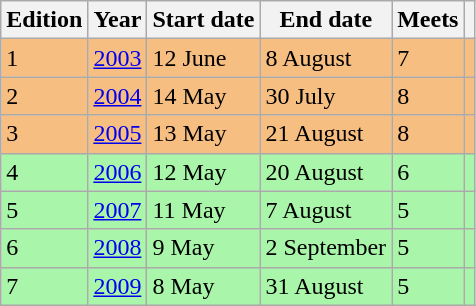<table class="wikitable sortable">
<tr>
<th>Edition</th>
<th>Year</th>
<th>Start date</th>
<th>End date</th>
<th>Meets</th>
<th class="unsortable"></th>
</tr>
<tr bgcolor=#F7BE81>
<td>1</td>
<td><a href='#'>2003</a></td>
<td>12 June</td>
<td>8 August</td>
<td>7</td>
<td></td>
</tr>
<tr bgcolor=#F7BE81>
<td>2</td>
<td><a href='#'>2004</a></td>
<td>14 May</td>
<td>30 July</td>
<td>8</td>
<td></td>
</tr>
<tr bgcolor=#F7BE81>
<td>3</td>
<td><a href='#'>2005</a></td>
<td>13 May</td>
<td>21 August</td>
<td>8</td>
<td></td>
</tr>
<tr bgcolor=#A9F5A9>
<td>4</td>
<td><a href='#'>2006</a></td>
<td>12 May</td>
<td>20 August</td>
<td>6</td>
<td></td>
</tr>
<tr bgcolor=#A9F5A9>
<td>5</td>
<td><a href='#'>2007</a></td>
<td>11 May</td>
<td>7 August</td>
<td>5</td>
<td></td>
</tr>
<tr bgcolor=#A9F5A9>
<td>6</td>
<td><a href='#'>2008</a></td>
<td>9 May</td>
<td>2 September</td>
<td>5</td>
<td></td>
</tr>
<tr bgcolor=#A9F5A9>
<td>7</td>
<td><a href='#'>2009</a></td>
<td>8 May</td>
<td>31 August</td>
<td>5</td>
<td></td>
</tr>
</table>
